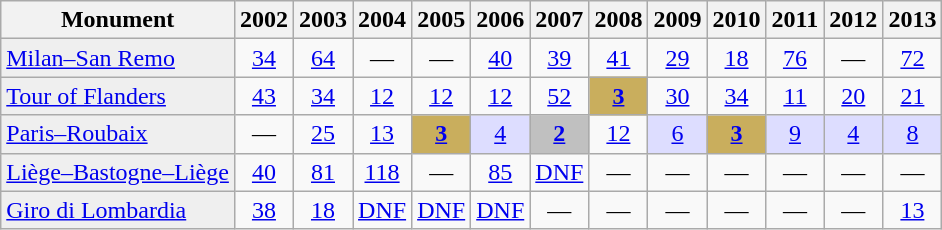<table class="wikitable">
<tr>
<th>Monument</th>
<th scope="col">2002</th>
<th scope="col">2003</th>
<th scope="col">2004</th>
<th scope="col">2005</th>
<th scope="col">2006</th>
<th scope="col">2007</th>
<th scope="col">2008</th>
<th scope="col">2009</th>
<th scope="col">2010</th>
<th scope="col">2011</th>
<th scope="col">2012</th>
<th scope="col">2013</th>
</tr>
<tr style="text-align:center;">
<td style="text-align:left; background:#efefef;"><a href='#'>Milan–San Remo</a></td>
<td><a href='#'>34</a></td>
<td><a href='#'>64</a></td>
<td>—</td>
<td>—</td>
<td><a href='#'>40</a></td>
<td><a href='#'>39</a></td>
<td><a href='#'>41</a></td>
<td><a href='#'>29</a></td>
<td><a href='#'>18</a></td>
<td><a href='#'>76</a></td>
<td>—</td>
<td><a href='#'>72</a></td>
</tr>
<tr style="text-align:center;">
<td style="text-align:left; background:#efefef;"><a href='#'>Tour of Flanders</a></td>
<td><a href='#'>43</a></td>
<td><a href='#'>34</a></td>
<td><a href='#'>12</a></td>
<td><a href='#'>12</a></td>
<td><a href='#'>12</a></td>
<td><a href='#'>52</a></td>
<td style="background:#C9AE5D;"><a href='#'><strong>3</strong></a></td>
<td><a href='#'>30</a></td>
<td><a href='#'>34</a></td>
<td><a href='#'>11</a></td>
<td><a href='#'>20</a></td>
<td><a href='#'>21</a></td>
</tr>
<tr style="text-align:center;">
<td style="text-align:left; background:#efefef;"><a href='#'>Paris–Roubaix</a></td>
<td>—</td>
<td><a href='#'>25</a></td>
<td><a href='#'>13</a></td>
<td style="background:#C9AE5D;"><a href='#'><strong>3</strong></a></td>
<td style="background:#ddf;"><a href='#'>4</a></td>
<td style="background:#C0C0C0;"><a href='#'><strong>2</strong></a></td>
<td><a href='#'>12</a></td>
<td style="background:#ddf;"><a href='#'>6</a></td>
<td style="background:#C9AE5D;"><a href='#'><strong>3</strong></a></td>
<td style="background:#ddf;"><a href='#'>9</a></td>
<td style="background:#ddf;"><a href='#'>4</a></td>
<td style="background:#ddf;"><a href='#'>8</a></td>
</tr>
<tr style="text-align:center;">
<td style="text-align:left; background:#efefef;"><a href='#'>Liège–Bastogne–Liège</a></td>
<td><a href='#'>40</a></td>
<td><a href='#'>81</a></td>
<td><a href='#'>118</a></td>
<td>—</td>
<td><a href='#'>85</a></td>
<td><a href='#'>DNF</a></td>
<td>—</td>
<td>—</td>
<td>—</td>
<td>—</td>
<td>—</td>
<td>—</td>
</tr>
<tr style="text-align:center;">
<td style="text-align:left; background:#efefef;"><a href='#'>Giro di Lombardia</a></td>
<td><a href='#'>38</a></td>
<td><a href='#'>18</a></td>
<td><a href='#'>DNF</a></td>
<td><a href='#'>DNF</a></td>
<td><a href='#'>DNF</a></td>
<td>—</td>
<td>—</td>
<td>—</td>
<td>—</td>
<td>—</td>
<td>—</td>
<td><a href='#'>13</a></td>
</tr>
</table>
